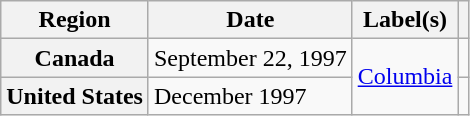<table class="wikitable plainrowheaders">
<tr>
<th scope="col">Region</th>
<th scope="col">Date</th>
<th scope="col">Label(s)</th>
<th scope="col"></th>
</tr>
<tr>
<th scope="row">Canada</th>
<td>September 22, 1997</td>
<td rowspan="2"><a href='#'>Columbia</a></td>
<td></td>
</tr>
<tr>
<th scope="row">United States</th>
<td>December 1997</td>
<td></td>
</tr>
</table>
